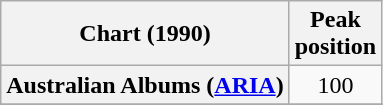<table class="wikitable sortable plainrowheaders" style="text-align:center;">
<tr>
<th>Chart (1990)</th>
<th>Peak<br>position</th>
</tr>
<tr>
<th scope="row">Australian Albums (<a href='#'>ARIA</a>)</th>
<td>100</td>
</tr>
<tr>
</tr>
<tr>
</tr>
<tr>
</tr>
<tr>
</tr>
<tr>
</tr>
<tr>
</tr>
<tr>
</tr>
<tr>
</tr>
</table>
